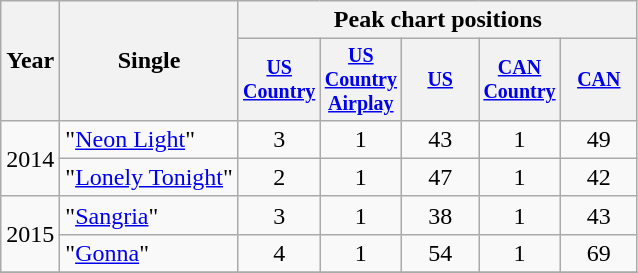<table class="wikitable" style="text-align:center;">
<tr>
<th rowspan="2">Year</th>
<th rowspan="2">Single</th>
<th colspan="5">Peak chart positions</th>
</tr>
<tr style="font-size:smaller;">
<th width="45"><a href='#'>US Country</a></th>
<th width="45"><a href='#'>US Country Airplay</a></th>
<th width="45"><a href='#'>US</a></th>
<th width="45"><a href='#'>CAN Country</a></th>
<th width="45"><a href='#'>CAN</a></th>
</tr>
<tr>
<td rowspan="2">2014</td>
<td align="left">"<a href='#'>Neon Light</a>"</td>
<td>3</td>
<td>1</td>
<td>43</td>
<td>1</td>
<td>49</td>
</tr>
<tr>
<td align="left">"<a href='#'>Lonely Tonight</a>"</td>
<td>2</td>
<td>1</td>
<td>47</td>
<td>1</td>
<td>42</td>
</tr>
<tr>
<td rowspan="2">2015</td>
<td align="left">"<a href='#'>Sangria</a>"</td>
<td>3</td>
<td>1</td>
<td>38</td>
<td>1</td>
<td>43</td>
</tr>
<tr>
<td align="left">"<a href='#'>Gonna</a>"</td>
<td>4</td>
<td>1</td>
<td>54</td>
<td>1</td>
<td>69</td>
</tr>
<tr>
</tr>
</table>
